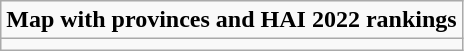<table role= "presentation" class="wikitable mw-collapsible mw-collapsed">
<tr>
<td><strong>Map with provinces and HAI 2022 rankings</strong></td>
</tr>
<tr>
<td></td>
</tr>
</table>
